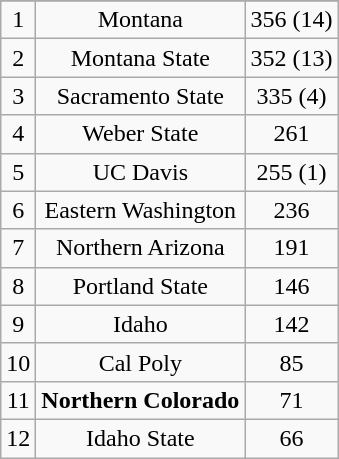<table class="wikitable" style="display: inline-table;">
<tr align="center">
</tr>
<tr align="center">
<td>1</td>
<td>Montana</td>
<td>356 (14)</td>
</tr>
<tr align="center">
<td>2</td>
<td>Montana State</td>
<td>352 (13)</td>
</tr>
<tr align="center">
<td>3</td>
<td>Sacramento State</td>
<td>335 (4)</td>
</tr>
<tr align="center">
<td>4</td>
<td>Weber State</td>
<td>261</td>
</tr>
<tr align="center">
<td>5</td>
<td>UC Davis</td>
<td>255 (1)</td>
</tr>
<tr align="center">
<td>6</td>
<td>Eastern Washington</td>
<td>236</td>
</tr>
<tr align="center">
<td>7</td>
<td>Northern Arizona</td>
<td>191</td>
</tr>
<tr align="center">
<td>8</td>
<td>Portland State</td>
<td>146</td>
</tr>
<tr align="center">
<td>9</td>
<td>Idaho</td>
<td>142</td>
</tr>
<tr align="center">
<td>10</td>
<td>Cal Poly</td>
<td>85</td>
</tr>
<tr align="center">
<td>11</td>
<td><strong>Northern Colorado</strong></td>
<td>71</td>
</tr>
<tr align="center">
<td>12</td>
<td>Idaho State</td>
<td>66</td>
</tr>
</table>
